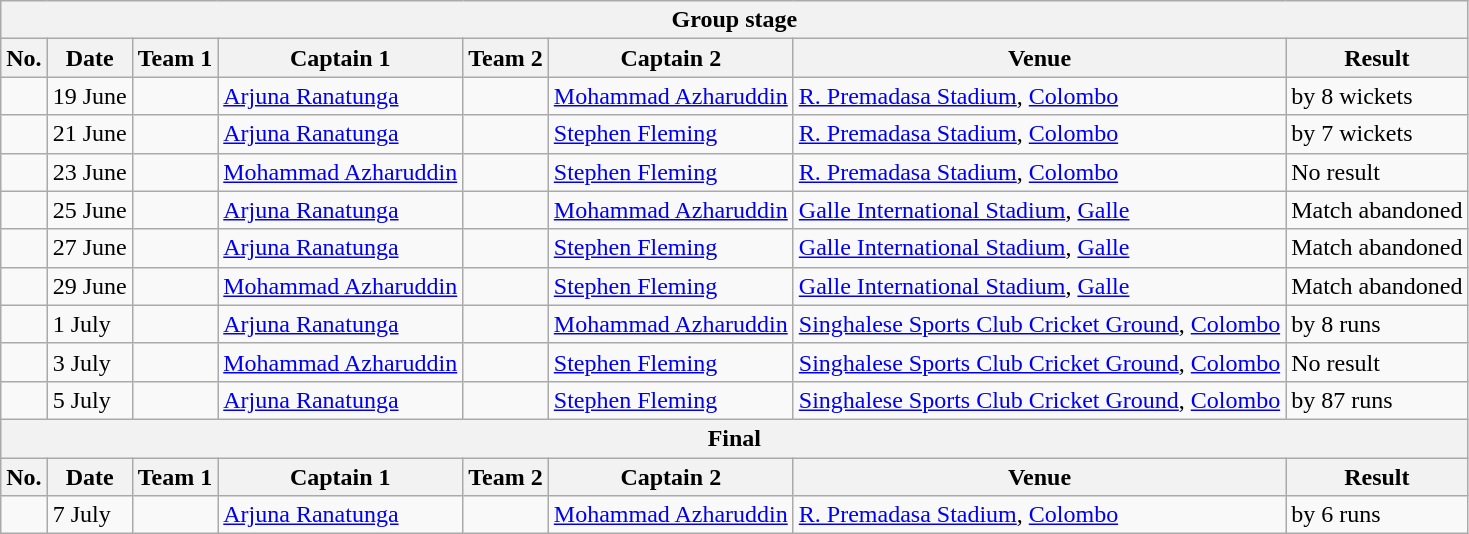<table class="wikitable">
<tr>
<th colspan="9">Group stage</th>
</tr>
<tr>
<th>No.</th>
<th>Date</th>
<th>Team 1</th>
<th>Captain 1</th>
<th>Team 2</th>
<th>Captain 2</th>
<th>Venue</th>
<th>Result</th>
</tr>
<tr>
<td></td>
<td>19 June</td>
<td></td>
<td><a href='#'>Arjuna Ranatunga</a></td>
<td></td>
<td><a href='#'>Mohammad Azharuddin</a></td>
<td><a href='#'>R. Premadasa Stadium</a>, <a href='#'>Colombo</a></td>
<td> by 8 wickets</td>
</tr>
<tr>
<td></td>
<td>21 June</td>
<td></td>
<td><a href='#'>Arjuna Ranatunga</a></td>
<td></td>
<td><a href='#'>Stephen Fleming</a></td>
<td><a href='#'>R. Premadasa Stadium</a>, <a href='#'>Colombo</a></td>
<td> by 7 wickets</td>
</tr>
<tr>
<td></td>
<td>23 June</td>
<td></td>
<td><a href='#'>Mohammad Azharuddin</a></td>
<td></td>
<td><a href='#'>Stephen Fleming</a></td>
<td><a href='#'>R. Premadasa Stadium</a>, <a href='#'>Colombo</a></td>
<td>No result</td>
</tr>
<tr>
<td></td>
<td>25 June</td>
<td></td>
<td><a href='#'>Arjuna Ranatunga</a></td>
<td></td>
<td><a href='#'>Mohammad Azharuddin</a></td>
<td><a href='#'>Galle International Stadium</a>, <a href='#'>Galle</a></td>
<td>Match abandoned</td>
</tr>
<tr>
<td></td>
<td>27 June</td>
<td></td>
<td><a href='#'>Arjuna Ranatunga</a></td>
<td></td>
<td><a href='#'>Stephen Fleming</a></td>
<td><a href='#'>Galle International Stadium</a>, <a href='#'>Galle</a></td>
<td>Match abandoned</td>
</tr>
<tr>
<td></td>
<td>29 June</td>
<td></td>
<td><a href='#'>Mohammad Azharuddin</a></td>
<td></td>
<td><a href='#'>Stephen Fleming</a></td>
<td><a href='#'>Galle International Stadium</a>, <a href='#'>Galle</a></td>
<td>Match abandoned</td>
</tr>
<tr>
<td></td>
<td>1 July</td>
<td></td>
<td><a href='#'>Arjuna Ranatunga</a></td>
<td></td>
<td><a href='#'>Mohammad Azharuddin</a></td>
<td><a href='#'>Singhalese Sports Club Cricket Ground</a>, <a href='#'>Colombo</a></td>
<td> by 8 runs</td>
</tr>
<tr>
<td></td>
<td>3 July</td>
<td></td>
<td><a href='#'>Mohammad Azharuddin</a></td>
<td></td>
<td><a href='#'>Stephen Fleming</a></td>
<td><a href='#'>Singhalese Sports Club Cricket Ground</a>, <a href='#'>Colombo</a></td>
<td>No result</td>
</tr>
<tr>
<td></td>
<td>5 July</td>
<td></td>
<td><a href='#'>Arjuna Ranatunga</a></td>
<td></td>
<td><a href='#'>Stephen Fleming</a></td>
<td><a href='#'>Singhalese Sports Club Cricket Ground</a>, <a href='#'>Colombo</a></td>
<td> by 87 runs</td>
</tr>
<tr>
<th colspan="9">Final</th>
</tr>
<tr>
<th>No.</th>
<th>Date</th>
<th>Team 1</th>
<th>Captain 1</th>
<th>Team 2</th>
<th>Captain 2</th>
<th>Venue</th>
<th>Result</th>
</tr>
<tr>
<td></td>
<td>7 July</td>
<td></td>
<td><a href='#'>Arjuna Ranatunga</a></td>
<td></td>
<td><a href='#'>Mohammad Azharuddin</a></td>
<td><a href='#'>R. Premadasa Stadium</a>, <a href='#'>Colombo</a></td>
<td> by 6 runs</td>
</tr>
</table>
